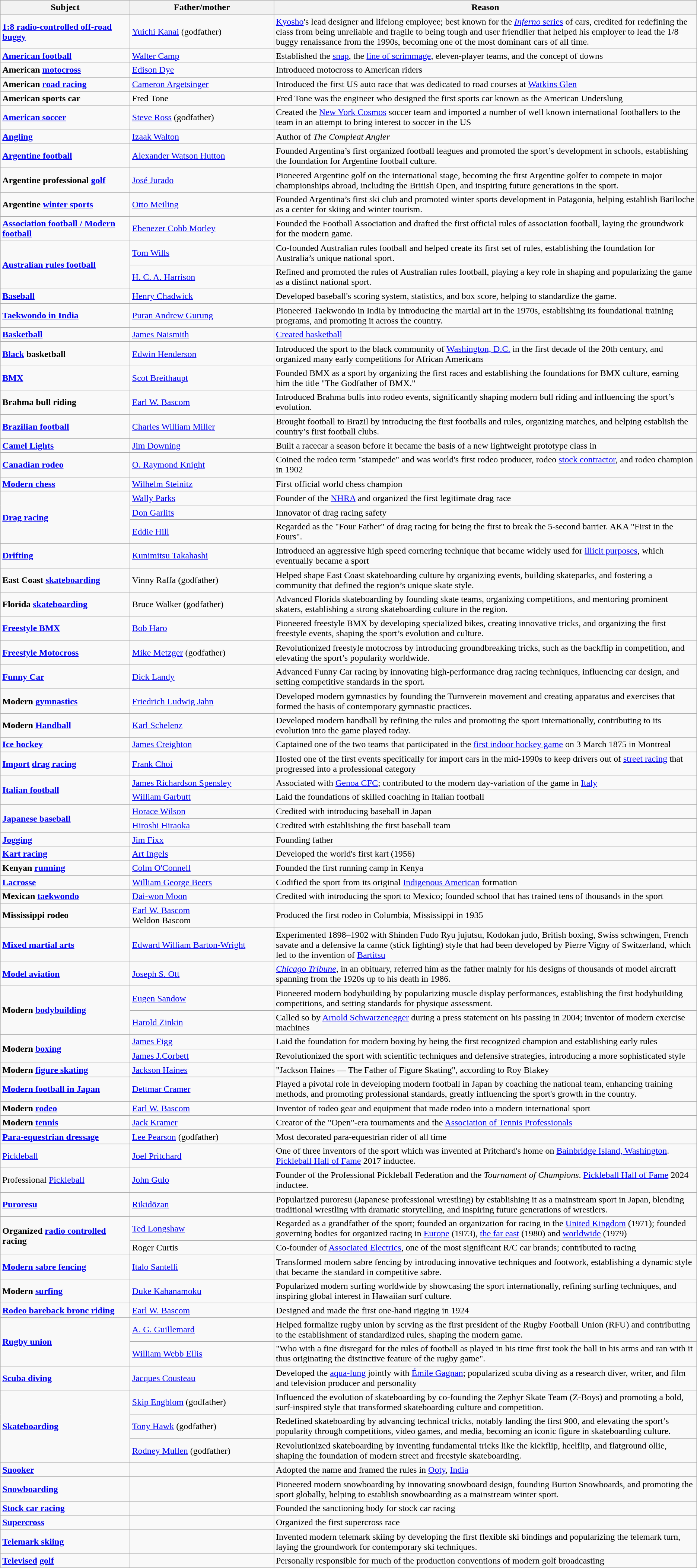<table class="wikitable sortable">
<tr>
<th width="225px">Subject</th>
<th width="250px">Father/mother</th>
<th>Reason</th>
</tr>
<tr>
<td><strong><a href='#'>1:8 radio-controlled off-road buggy</a></strong></td>
<td><a href='#'>Yuichi Kanai</a> (godfather)</td>
<td><a href='#'>Kyosho</a>'s lead designer and lifelong employee; best known for the <a href='#'><em>Inferno</em> series</a> of cars, credited for redefining the class from being unreliable and fragile to being tough and user friendlier that helped his employer to lead the 1/8 buggy renaissance from the 1990s, becoming one of the most dominant cars of all time.</td>
</tr>
<tr>
<td><strong><a href='#'>American football</a></strong></td>
<td><a href='#'>Walter Camp</a></td>
<td>Established the <a href='#'>snap</a>, the <a href='#'>line of scrimmage</a>, eleven-player teams, and the concept of downs</td>
</tr>
<tr>
<td><strong>American <a href='#'>motocross</a></strong></td>
<td><a href='#'>Edison Dye</a></td>
<td>Introduced motocross to American riders</td>
</tr>
<tr>
<td><strong>American <a href='#'>road racing</a></strong></td>
<td><a href='#'>Cameron Argetsinger</a></td>
<td>Introduced the first US auto race that was dedicated to road courses at <a href='#'>Watkins Glen</a></td>
</tr>
<tr>
<td><strong>American sports car</strong></td>
<td>Fred Tone</td>
<td>Fred Tone was the engineer who designed the first sports car known as the American Underslung</td>
</tr>
<tr>
<td><strong><a href='#'>American soccer</a></strong></td>
<td><a href='#'>Steve Ross</a> (godfather)</td>
<td>Created the <a href='#'>New York Cosmos</a> soccer team and imported a number of well known international footballers to the team in an attempt to bring interest to soccer in the US</td>
</tr>
<tr>
<td><strong><a href='#'>Angling</a></strong></td>
<td><a href='#'>Izaak Walton</a></td>
<td>Author of <em>The Compleat Angler</em></td>
</tr>
<tr>
<td><strong><a href='#'>Argentine football</a></strong></td>
<td><a href='#'>Alexander Watson Hutton</a></td>
<td>Founded Argentina’s first organized football leagues and promoted the sport’s development in schools, establishing the foundation for Argentine football culture.</td>
</tr>
<tr>
<td><strong>Argentine professional <a href='#'>golf</a></strong></td>
<td><a href='#'>José Jurado</a></td>
<td>Pioneered Argentine golf on the international stage, becoming the first Argentine golfer to compete in major championships abroad, including the British Open, and inspiring future generations in the sport.</td>
</tr>
<tr>
<td><strong>Argentine <a href='#'>winter sports</a></strong></td>
<td><a href='#'>Otto Meiling</a></td>
<td>Founded Argentina’s first ski club and promoted winter sports development in Patagonia, helping establish Bariloche as a center for skiing and winter tourism.</td>
</tr>
<tr>
<td><strong><a href='#'>Association football / Modern football</a></strong></td>
<td><a href='#'>Ebenezer Cobb Morley</a></td>
<td>Founded the Football Association and drafted the first official rules of association football, laying the groundwork for the modern game.</td>
</tr>
<tr>
<td rowspan=2><strong><a href='#'>Australian rules football</a></strong></td>
<td><a href='#'>Tom Wills</a></td>
<td>Co-founded Australian rules football and helped create its first set of rules, establishing the foundation for Australia’s unique national sport.</td>
</tr>
<tr>
<td><a href='#'>H. C. A. Harrison</a></td>
<td>Refined and promoted the rules of Australian rules football, playing a key role in shaping and popularizing the game as a distinct national sport.</td>
</tr>
<tr>
<td><strong><a href='#'>Baseball</a></strong></td>
<td><a href='#'>Henry Chadwick</a></td>
<td>Developed baseball's scoring system, statistics, and box score, helping to standardize the game.</td>
</tr>
<tr>
<td><strong><a href='#'>Taekwondo in India</a></strong></td>
<td><a href='#'>Puran Andrew Gurung</a></td>
<td>Pioneered Taekwondo in India by introducing the martial art in the 1970s, establishing its foundational training programs, and promoting it across the country.</td>
</tr>
<tr>
<td><strong><a href='#'>Basketball</a></strong></td>
<td><a href='#'>James Naismith</a></td>
<td><a href='#'>Created basketball</a></td>
</tr>
<tr>
<td><strong><a href='#'>Black</a> basketball</strong></td>
<td><a href='#'>Edwin Henderson</a></td>
<td>Introduced the sport to the black community of <a href='#'>Washington, D.C.</a> in the first decade of the 20th century, and organized many early competitions for African Americans</td>
</tr>
<tr>
<td><strong><a href='#'>BMX</a></strong></td>
<td><a href='#'>Scot Breithaupt</a></td>
<td>Founded BMX as a sport by organizing the first races and establishing the foundations for BMX culture, earning him the title "The Godfather of BMX."</td>
</tr>
<tr>
<td><strong>Brahma bull riding</strong></td>
<td><a href='#'>Earl W. Bascom</a></td>
<td>Introduced Brahma bulls into rodeo events, significantly shaping modern bull riding and influencing the sport’s evolution.</td>
</tr>
<tr>
<td><strong><a href='#'>Brazilian football</a></strong></td>
<td><a href='#'>Charles William Miller</a></td>
<td>Brought football to Brazil by introducing the first footballs and rules, organizing matches, and helping establish the country’s first football clubs.</td>
</tr>
<tr>
<td><strong><a href='#'>Camel Lights</a></strong></td>
<td><a href='#'>Jim Downing</a></td>
<td>Built a racecar a season before it became the basis of a new lightweight prototype class in </td>
</tr>
<tr>
<td><strong><a href='#'>Canadian rodeo</a></strong></td>
<td><a href='#'>O. Raymond Knight</a></td>
<td>Coined the rodeo term "stampede" and was world's first rodeo producer, rodeo <a href='#'>stock contractor</a>, and rodeo champion in 1902</td>
</tr>
<tr>
<td><strong><a href='#'>Modern chess</a></strong></td>
<td><a href='#'>Wilhelm Steinitz</a></td>
<td>First official world chess champion</td>
</tr>
<tr>
<td rowspan="3"><strong><a href='#'>Drag racing</a></strong></td>
<td><a href='#'>Wally Parks</a></td>
<td>Founder of the <a href='#'>NHRA</a> and organized the first legitimate drag race</td>
</tr>
<tr>
<td><a href='#'>Don Garlits</a></td>
<td>Innovator of drag racing safety</td>
</tr>
<tr>
<td><a href='#'>Eddie Hill</a></td>
<td>Regarded as the "Four Father" of drag racing for being the first to break the 5-second barrier.  AKA "First in the Fours".</td>
</tr>
<tr>
<td><strong><a href='#'>Drifting</a></strong></td>
<td><a href='#'>Kunimitsu Takahashi</a></td>
<td>Introduced an aggressive high speed cornering technique that became widely used for <a href='#'>illicit purposes</a>, which eventually became a sport</td>
</tr>
<tr>
<td><strong>East Coast <a href='#'>skateboarding</a></strong></td>
<td>Vinny Raffa (godfather)</td>
<td>Helped shape East Coast skateboarding culture by organizing events, building skateparks, and fostering a community that defined the region’s unique skate style.</td>
</tr>
<tr>
<td><strong>Florida <a href='#'>skateboarding</a></strong></td>
<td>Bruce Walker (godfather)</td>
<td>Advanced Florida skateboarding by founding skate teams, organizing competitions, and mentoring prominent skaters, establishing a strong skateboarding culture in the region.</td>
</tr>
<tr>
<td><strong><a href='#'>Freestyle BMX</a></strong></td>
<td><a href='#'>Bob Haro</a></td>
<td>Pioneered freestyle BMX by developing specialized bikes, creating innovative tricks, and organizing the first freestyle events, shaping the sport’s evolution and culture.</td>
</tr>
<tr>
<td><strong><a href='#'>Freestyle Motocross</a></strong></td>
<td><a href='#'>Mike Metzger</a> (godfather)</td>
<td>Revolutionized freestyle motocross by introducing groundbreaking tricks, such as the backflip in competition, and elevating the sport’s popularity worldwide.</td>
</tr>
<tr>
<td><strong><a href='#'>Funny Car</a></strong></td>
<td><a href='#'>Dick Landy</a></td>
<td>Advanced Funny Car racing by innovating high-performance drag racing techniques, influencing car design, and setting competitive standards in the sport.</td>
</tr>
<tr>
<td><strong>Modern <a href='#'>gymnastics</a></strong></td>
<td><a href='#'>Friedrich Ludwig Jahn</a></td>
<td>Developed modern gymnastics by founding the Turnverein movement and creating apparatus and exercises that formed the basis of contemporary gymnastic practices.</td>
</tr>
<tr>
<td><strong>Modern <a href='#'>Handball</a></strong></td>
<td><a href='#'>Karl Schelenz</a></td>
<td>Developed modern handball by refining the rules and promoting the sport internationally, contributing to its evolution into the game played today.</td>
</tr>
<tr>
<td><strong><a href='#'>Ice hockey</a></strong></td>
<td><a href='#'>James Creighton</a></td>
<td>Captained one of the two teams that participated in the <a href='#'>first indoor hockey game</a> on 3 March 1875 in Montreal</td>
</tr>
<tr>
<td><strong><a href='#'>Import</a> <a href='#'>drag racing</a></strong></td>
<td><a href='#'>Frank Choi</a></td>
<td>Hosted one of the first events specifically for import cars in the mid-1990s to keep drivers out of <a href='#'>street racing</a> that progressed into a professional category</td>
</tr>
<tr>
<td rowspan="2"><strong><a href='#'>Italian football</a></strong></td>
<td><a href='#'>James Richardson Spensley</a></td>
<td>Associated with <a href='#'>Genoa CFC</a>; contributed to the modern day-variation of the game in <a href='#'>Italy</a></td>
</tr>
<tr>
<td><a href='#'>William Garbutt</a></td>
<td>Laid the foundations of skilled coaching in Italian football</td>
</tr>
<tr>
<td rowspan="2"><strong><a href='#'>Japanese baseball</a></strong></td>
<td><a href='#'>Horace Wilson</a></td>
<td>Credited with introducing baseball in Japan</td>
</tr>
<tr>
<td><a href='#'>Hiroshi Hiraoka</a></td>
<td>Credited with establishing the first baseball team</td>
</tr>
<tr>
<td><strong><a href='#'>Jogging</a></strong></td>
<td><a href='#'>Jim Fixx</a></td>
<td>Founding father</td>
</tr>
<tr>
<td><strong><a href='#'>Kart racing</a></strong></td>
<td><a href='#'>Art Ingels</a></td>
<td>Developed the world's first kart (1956)</td>
</tr>
<tr>
<td><strong>Kenyan <a href='#'>running</a></strong></td>
<td><a href='#'>Colm O'Connell</a></td>
<td>Founded the first running camp in Kenya</td>
</tr>
<tr>
<td><strong><a href='#'>Lacrosse</a></strong></td>
<td><a href='#'>William George Beers</a></td>
<td>Codified the sport from its original <a href='#'>Indigenous American</a> formation</td>
</tr>
<tr>
<td><strong>Mexican <a href='#'>taekwondo</a></strong></td>
<td><a href='#'>Dai-won Moon</a></td>
<td>Credited with introducing the sport to Mexico; founded school that has trained tens of thousands in the sport</td>
</tr>
<tr>
<td><strong>Mississippi rodeo</strong></td>
<td><a href='#'>Earl W. Bascom</a> <br> Weldon Bascom</td>
<td>Produced the first rodeo in Columbia, Mississippi in 1935</td>
</tr>
<tr>
<td><strong><a href='#'>Mixed martial arts</a></strong></td>
<td><a href='#'>Edward William Barton-Wright</a></td>
<td>Experimented 1898–1902 with Shinden Fudo Ryu jujutsu, Kodokan judo, British boxing, Swiss schwingen, French savate and a defensive la canne (stick fighting) style that had been developed by Pierre Vigny of Switzerland, which led to the invention of <a href='#'>Bartitsu</a></td>
</tr>
<tr>
<td><strong><a href='#'>Model aviation</a></strong></td>
<td><a href='#'>Joseph S. Ott</a></td>
<td><em><a href='#'>Chicago Tribune</a></em>, in an obituary, referred him as the father mainly for his designs of thousands of model aircraft spanning from the 1920s up to his death in 1986.</td>
</tr>
<tr>
<td rowspan=2><strong>Modern <a href='#'>bodybuilding</a></strong></td>
<td><a href='#'>Eugen Sandow</a></td>
<td>Pioneered modern bodybuilding by popularizing muscle display performances, establishing the first bodybuilding competitions, and setting standards for physique assessment.</td>
</tr>
<tr>
<td><a href='#'>Harold Zinkin</a></td>
<td>Called so by <a href='#'>Arnold Schwarzenegger</a> during a press statement on his passing in 2004; inventor of modern exercise machines</td>
</tr>
<tr>
<td rowspan="2"><strong>Modern <a href='#'>boxing</a></strong></td>
<td><a href='#'>James Figg</a></td>
<td>Laid the foundation for modern boxing by being the first recognized champion and establishing early rules</td>
</tr>
<tr>
<td><a href='#'>James J.Corbett</a></td>
<td>Revolutionized the sport with scientific techniques and defensive strategies, introducing a more sophisticated style</td>
</tr>
<tr>
<td><strong>Modern <a href='#'>figure skating</a></strong></td>
<td><a href='#'>Jackson Haines</a></td>
<td>"Jackson Haines — The Father of Figure Skating", according to Roy Blakey</td>
</tr>
<tr>
<td><strong><a href='#'>Modern football in Japan</a></strong></td>
<td><a href='#'>Dettmar Cramer</a></td>
<td>Played a pivotal role in developing modern football in Japan by coaching the national team, enhancing training methods, and promoting professional standards, greatly influencing the sport's growth in the country.</td>
</tr>
<tr>
<td><strong>Modern <a href='#'>rodeo</a></strong></td>
<td><a href='#'>Earl W. Bascom</a></td>
<td>Inventor of rodeo gear and equipment that made rodeo into a modern international sport</td>
</tr>
<tr>
<td><strong>Modern <a href='#'>tennis</a></strong></td>
<td><a href='#'>Jack Kramer</a></td>
<td>Creator of the "Open"-era tournaments and the <a href='#'>Association of Tennis Professionals</a></td>
</tr>
<tr>
<td><a href='#'><strong>Para-equestrian dressage</strong></a></td>
<td><a href='#'>Lee Pearson</a> (godfather)</td>
<td>Most decorated para-equestrian rider of all time</td>
</tr>
<tr>
<td><a href='#'>Pickleball</a></td>
<td><a href='#'>Joel Pritchard</a></td>
<td>One of three inventors of the sport which was invented at Pritchard's home on <a href='#'>Bainbridge Island, Washington</a>. <a href='#'>Pickleball Hall of Fame</a> 2017 inductee.</td>
</tr>
<tr>
<td>Professional <a href='#'>Pickleball</a></td>
<td><a href='#'>John Gulo</a></td>
<td>Founder of the Professional Pickleball Federation and the <em>Tournament of Champions</em>. <a href='#'>Pickleball Hall of Fame</a> 2024 inductee.</td>
</tr>
<tr>
<td><strong><a href='#'>Puroresu</a></strong></td>
<td><a href='#'>Rikidōzan</a></td>
<td>Popularized puroresu (Japanese professional wrestling) by establishing it as a mainstream sport in Japan, blending traditional wrestling with dramatic storytelling, and inspiring future generations of wrestlers.</td>
</tr>
<tr>
<td rowspan=2><strong>Organized <a href='#'>radio controlled</a> racing</strong></td>
<td><a href='#'>Ted Longshaw</a></td>
<td>Regarded as a grandfather of the sport; founded an organization for racing in the <a href='#'>United Kingdom</a> (1971); founded governing bodies for organized racing in <a href='#'>Europe</a> (1973), <a href='#'>the far east</a> (1980) and <a href='#'>worldwide</a> (1979)</td>
</tr>
<tr>
<td>Roger Curtis</td>
<td>Co-founder of <a href='#'>Associated Electrics</a>, one of the most significant R/C car brands; contributed to racing</td>
</tr>
<tr>
<td><strong><a href='#'>Modern sabre fencing</a></strong></td>
<td><a href='#'>Italo Santelli</a></td>
<td>Transformed modern sabre fencing by introducing innovative techniques and footwork, establishing a dynamic style that became the standard in competitive sabre.</td>
</tr>
<tr>
<td><strong>Modern <a href='#'>surfing</a></strong></td>
<td><a href='#'>Duke Kahanamoku</a></td>
<td>Popularized modern surfing worldwide by showcasing the sport internationally, refining surfing techniques, and inspiring global interest in Hawaiian surf culture.</td>
</tr>
<tr>
<td><strong><a href='#'>Rodeo bareback bronc riding</a></strong></td>
<td><a href='#'>Earl W. Bascom</a></td>
<td>Designed and made the first one-hand rigging in 1924</td>
</tr>
<tr>
<td rowspan=2><strong><a href='#'>Rugby union</a></strong></td>
<td><a href='#'>A. G. Guillemard</a></td>
<td>Helped formalize rugby union by serving as the first president of the Rugby Football Union (RFU) and contributing to the establishment of standardized rules, shaping the modern game.</td>
</tr>
<tr>
<td><a href='#'>William Webb Ellis</a></td>
<td>"Who with a fine disregard for the rules of football as played in his time first took the ball in his arms and ran with it thus originating the distinctive feature of the rugby game".</td>
</tr>
<tr>
<td><strong><a href='#'>Scuba diving</a></strong></td>
<td><a href='#'>Jacques Cousteau</a></td>
<td>Developed the <a href='#'>aqua-lung</a> jointly with <a href='#'>Émile Gagnan</a>; popularized scuba diving as a research diver, writer, and film and television producer and personality</td>
</tr>
<tr>
<td rowspan=3><strong><a href='#'>Skateboarding</a></strong></td>
<td><a href='#'>Skip Engblom</a> (godfather)</td>
<td>Influenced the evolution of skateboarding by co-founding the Zephyr Skate Team (Z-Boys) and promoting a bold, surf-inspired style that transformed skateboarding culture and competition.</td>
</tr>
<tr>
<td><a href='#'>Tony Hawk</a> (godfather)</td>
<td>Redefined skateboarding by advancing technical tricks, notably landing the first 900, and elevating the sport’s popularity through competitions, video games, and media, becoming an iconic figure in skateboarding culture.</td>
</tr>
<tr>
<td><a href='#'>Rodney Mullen</a> (godfather)</td>
<td>Revolutionized skateboarding by inventing fundamental tricks like the kickflip, heelflip, and flatground ollie, shaping the foundation of modern street and freestyle skateboarding.</td>
</tr>
<tr>
<td><strong><a href='#'>Snooker</a></strong></td>
<td></td>
<td>Adopted the name and framed the rules in <a href='#'>Ooty</a>, <a href='#'>India</a></td>
</tr>
<tr>
<td><strong><a href='#'>Snowboarding</a></strong></td>
<td></td>
<td>Pioneered modern snowboarding by innovating snowboard design, founding Burton Snowboards, and promoting the sport globally, helping to establish snowboarding as a mainstream winter sport.</td>
</tr>
<tr>
<td><strong><a href='#'>Stock car racing</a></strong></td>
<td></td>
<td>Founded the sanctioning body for stock car racing</td>
</tr>
<tr>
<td><strong><a href='#'>Supercross</a></strong></td>
<td></td>
<td>Organized the first supercross race</td>
</tr>
<tr>
<td><strong><a href='#'>Telemark skiing</a></strong></td>
<td></td>
<td>Invented modern telemark skiing by developing the first flexible ski bindings and popularizing the telemark turn, laying the groundwork for contemporary ski techniques.</td>
</tr>
<tr>
</tr>
<tr>
<td><strong><a href='#'>Televised</a> <a href='#'>golf</a></strong></td>
<td></td>
<td>Personally responsible for much of the production conventions of modern golf broadcasting</td>
</tr>
</table>
